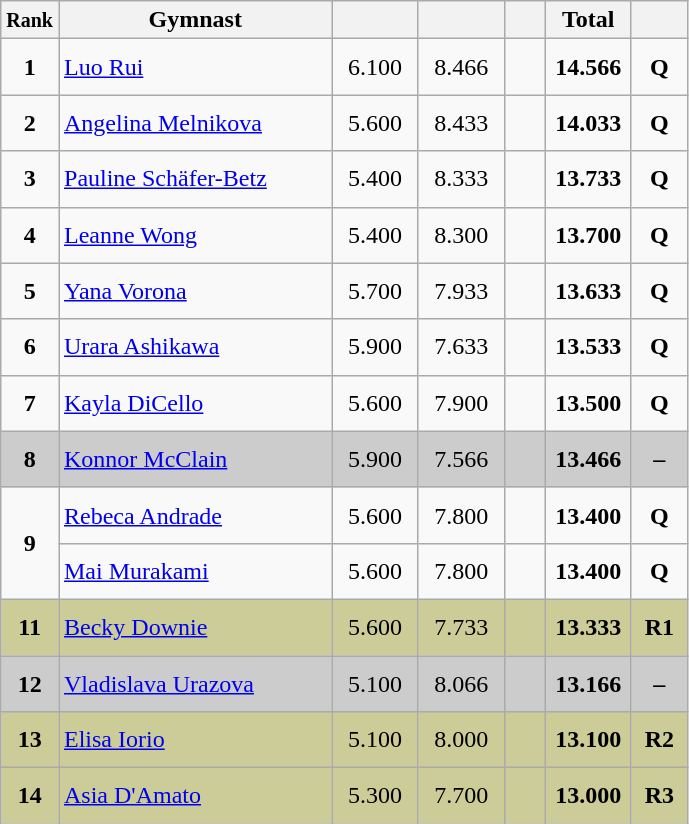<table class="wikitable sortable" style="text-align:center;">
<tr>
<th scope="col" style="width:15px;"><small>Rank</small></th>
<th scope="col" style="width:175px;">Gymnast</th>
<th scope="col" style="width:50px;"><small></small></th>
<th scope="col" style="width:50px;"><small></small></th>
<th scope="col" style="width:20px;"><small></small></th>
<th scope="col" style="width:50px;">Total</th>
<th scope="col" style="width:30px;"><small></small></th>
</tr>
<tr>
<td scope="row" style="text-align:center"><strong>1</strong></td>
<td style="height:30px; text-align:left;"> <a href='#'>Luo Rui</a></td>
<td>6.100</td>
<td>8.466</td>
<td></td>
<td><strong>14.566</strong></td>
<td><strong>Q</strong></td>
</tr>
<tr>
<td scope="row" style="text-align:center"><strong>2</strong></td>
<td style="height:30px; text-align:left;"> <a href='#'>Angelina Melnikova</a></td>
<td>5.600</td>
<td>8.433</td>
<td></td>
<td><strong>14.033</strong></td>
<td><strong>Q</strong></td>
</tr>
<tr>
<td scope="row" style="text-align:center"><strong>3</strong></td>
<td style="height:30px; text-align:left;"> <a href='#'>Pauline Schäfer-Betz</a></td>
<td>5.400</td>
<td>8.333</td>
<td></td>
<td><strong>13.733</strong></td>
<td><strong>Q</strong></td>
</tr>
<tr>
<td scope="row" style="text-align:center"><strong>4</strong></td>
<td style="height:30px; text-align:left;"> <a href='#'>Leanne Wong</a></td>
<td>5.400</td>
<td>8.300</td>
<td></td>
<td><strong>13.700</strong></td>
<td><strong>Q</strong></td>
</tr>
<tr>
<td scope="row" style="text-align:center"><strong>5</strong></td>
<td style="height:30px; text-align:left;"> <a href='#'>Yana Vorona</a></td>
<td>5.700</td>
<td>7.933</td>
<td></td>
<td><strong>13.633</strong></td>
<td><strong>Q</strong></td>
</tr>
<tr>
<td scope="row" style="text-align:center"><strong>6</strong></td>
<td style="height:30px; text-align:left;"> <a href='#'>Urara Ashikawa</a></td>
<td>5.900</td>
<td>7.633</td>
<td></td>
<td><strong>13.533</strong></td>
<td><strong>Q</strong></td>
</tr>
<tr>
<td scope="row" style="text-align:center"><strong>7</strong></td>
<td style="height:30px; text-align:left;"> <a href='#'>Kayla DiCello</a></td>
<td>5.600</td>
<td>7.900</td>
<td></td>
<td><strong>13.500</strong></td>
<td><strong>Q</strong></td>
</tr>
<tr style="background:#cccccc;">
<td scope="row" style="text-align:center"><strong>8</strong></td>
<td style="height:30px; text-align:left;"> <a href='#'>Konnor McClain</a></td>
<td>5.900</td>
<td>7.566</td>
<td></td>
<td><strong>13.466</strong></td>
<td><strong>–</strong></td>
</tr>
<tr>
<td rowspan=2 scope="row" style="text-align:center"><strong>9</strong></td>
<td style="height:30px; text-align:left;"> <a href='#'>Rebeca Andrade</a></td>
<td>5.600</td>
<td>7.800</td>
<td></td>
<td><strong>13.400</strong></td>
<td><strong>Q</strong></td>
</tr>
<tr>
<td style="height:30px; text-align:left;"> <a href='#'>Mai Murakami</a></td>
<td>5.600</td>
<td>7.800</td>
<td></td>
<td><strong>13.400</strong></td>
<td><strong>Q</strong></td>
</tr>
<tr style="background:#cccc99;">
<td scope="row" style="text-align:center"><strong>11</strong></td>
<td style="height:30px; text-align:left;"> <a href='#'>Becky Downie</a></td>
<td>5.600</td>
<td>7.733</td>
<td></td>
<td><strong>13.333</strong></td>
<td><strong>R1</strong></td>
</tr>
<tr style="background:#cccccc;">
<td scope="row" style="text-align:center"><strong>12</strong></td>
<td style="height:30px; text-align:left;"> <a href='#'>Vladislava Urazova</a></td>
<td>5.100</td>
<td>8.066</td>
<td></td>
<td><strong>13.166</strong></td>
<td><strong>–</strong></td>
</tr>
<tr style="background:#cccc99;">
<td scope="row" style="text-align:center"><strong>13</strong></td>
<td style="height:30px; text-align:left;"> <a href='#'>Elisa Iorio</a></td>
<td>5.100</td>
<td>8.000</td>
<td></td>
<td><strong>13.100</strong></td>
<td><strong>R2</strong></td>
</tr>
<tr style="background:#cccc99;">
<td scope="row" style="text-align:center"><strong>14</strong></td>
<td style="height:30px; text-align:left;"> <a href='#'>Asia D'Amato</a></td>
<td>5.300</td>
<td>7.700</td>
<td></td>
<td><strong>13.000</strong></td>
<td><strong>R3</strong></td>
</tr>
</table>
